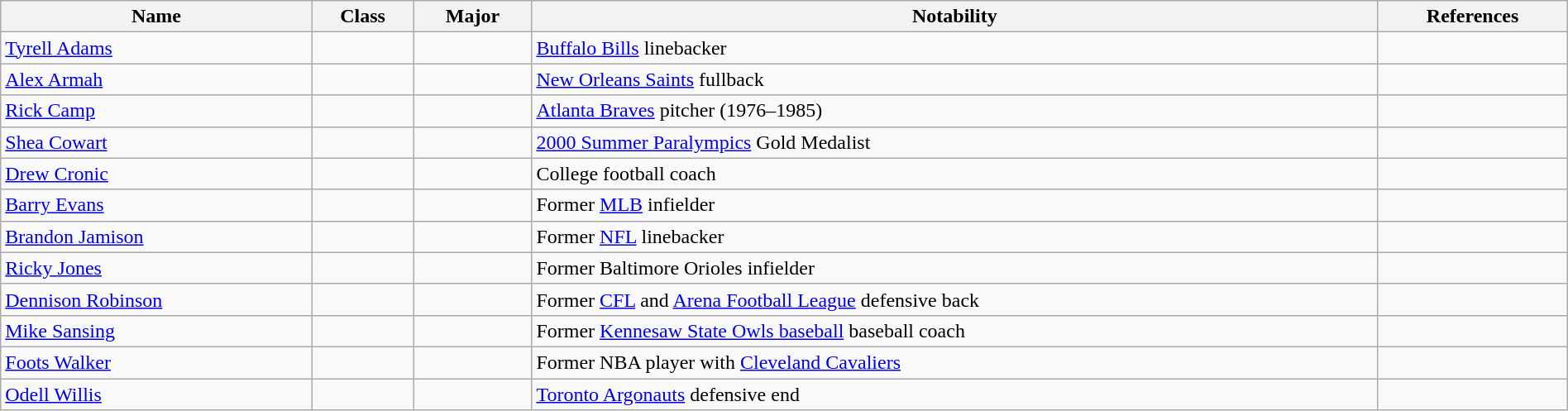<table class="wikitable sortable" style="width:100%;">
<tr>
<th>Name</th>
<th>Class</th>
<th>Major</th>
<th>Notability</th>
<th>References</th>
</tr>
<tr>
<td><a href='#'>Tyrell Adams</a></td>
<td></td>
<td></td>
<td><a href='#'>Buffalo Bills</a> linebacker</td>
<td></td>
</tr>
<tr>
<td><a href='#'>Alex Armah</a></td>
<td></td>
<td></td>
<td><a href='#'>New Orleans Saints</a> fullback</td>
<td></td>
</tr>
<tr>
<td><a href='#'>Rick Camp</a></td>
<td></td>
<td></td>
<td><a href='#'>Atlanta Braves</a> pitcher (1976–1985)</td>
<td></td>
</tr>
<tr>
<td><a href='#'>Shea Cowart</a></td>
<td></td>
<td></td>
<td><a href='#'>2000 Summer Paralympics</a> Gold Medalist</td>
<td></td>
</tr>
<tr>
<td><a href='#'>Drew Cronic</a></td>
<td></td>
<td></td>
<td>College football coach</td>
<td></td>
</tr>
<tr>
<td><a href='#'>Barry Evans</a></td>
<td></td>
<td></td>
<td>Former <a href='#'>MLB</a> infielder</td>
<td></td>
</tr>
<tr>
<td><a href='#'>Brandon Jamison</a></td>
<td></td>
<td></td>
<td>Former <a href='#'>NFL</a> linebacker</td>
<td></td>
</tr>
<tr>
<td><a href='#'>Ricky Jones</a></td>
<td></td>
<td></td>
<td>Former Baltimore Orioles infielder</td>
<td></td>
</tr>
<tr>
<td><a href='#'>Dennison Robinson</a></td>
<td></td>
<td></td>
<td>Former <a href='#'>CFL</a> and <a href='#'>Arena Football League</a> defensive back</td>
<td></td>
</tr>
<tr>
<td><a href='#'>Mike Sansing</a></td>
<td></td>
<td></td>
<td>Former <a href='#'>Kennesaw State Owls baseball</a> baseball coach</td>
<td></td>
</tr>
<tr>
<td><a href='#'>Foots Walker</a></td>
<td></td>
<td></td>
<td>Former NBA player with <a href='#'>Cleveland Cavaliers</a></td>
<td></td>
</tr>
<tr>
<td><a href='#'>Odell Willis</a></td>
<td></td>
<td></td>
<td><a href='#'>Toronto Argonauts</a> defensive end</td>
<td></td>
</tr>
</table>
